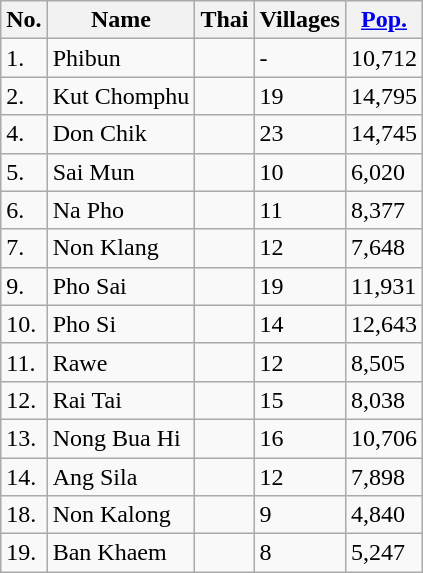<table class="wikitable sortable">
<tr>
<th>No.</th>
<th>Name</th>
<th>Thai</th>
<th>Villages</th>
<th><a href='#'>Pop.</a></th>
</tr>
<tr>
<td>1.</td>
<td>Phibun</td>
<td></td>
<td>-</td>
<td>10,712</td>
</tr>
<tr>
<td>2.</td>
<td>Kut Chomphu</td>
<td></td>
<td>19</td>
<td>14,795</td>
</tr>
<tr>
<td>4.</td>
<td>Don Chik</td>
<td></td>
<td>23</td>
<td>14,745</td>
</tr>
<tr>
<td>5.</td>
<td>Sai Mun</td>
<td></td>
<td>10</td>
<td>6,020</td>
</tr>
<tr>
<td>6.</td>
<td>Na Pho</td>
<td></td>
<td>11</td>
<td>8,377</td>
</tr>
<tr>
<td>7.</td>
<td>Non Klang</td>
<td></td>
<td>12</td>
<td>7,648</td>
</tr>
<tr>
<td>9.</td>
<td>Pho Sai</td>
<td></td>
<td>19</td>
<td>11,931</td>
</tr>
<tr>
<td>10.</td>
<td>Pho Si</td>
<td></td>
<td>14</td>
<td>12,643</td>
</tr>
<tr>
<td>11.</td>
<td>Rawe</td>
<td></td>
<td>12</td>
<td>8,505</td>
</tr>
<tr>
<td>12.</td>
<td>Rai Tai</td>
<td></td>
<td>15</td>
<td>8,038</td>
</tr>
<tr>
<td>13.</td>
<td>Nong Bua Hi</td>
<td></td>
<td>16</td>
<td>10,706</td>
</tr>
<tr>
<td>14.</td>
<td>Ang Sila</td>
<td></td>
<td>12</td>
<td>7,898</td>
</tr>
<tr>
<td>18.</td>
<td>Non Kalong</td>
<td></td>
<td>9</td>
<td>4,840</td>
</tr>
<tr>
<td>19.</td>
<td>Ban Khaem</td>
<td></td>
<td>8</td>
<td>5,247</td>
</tr>
</table>
